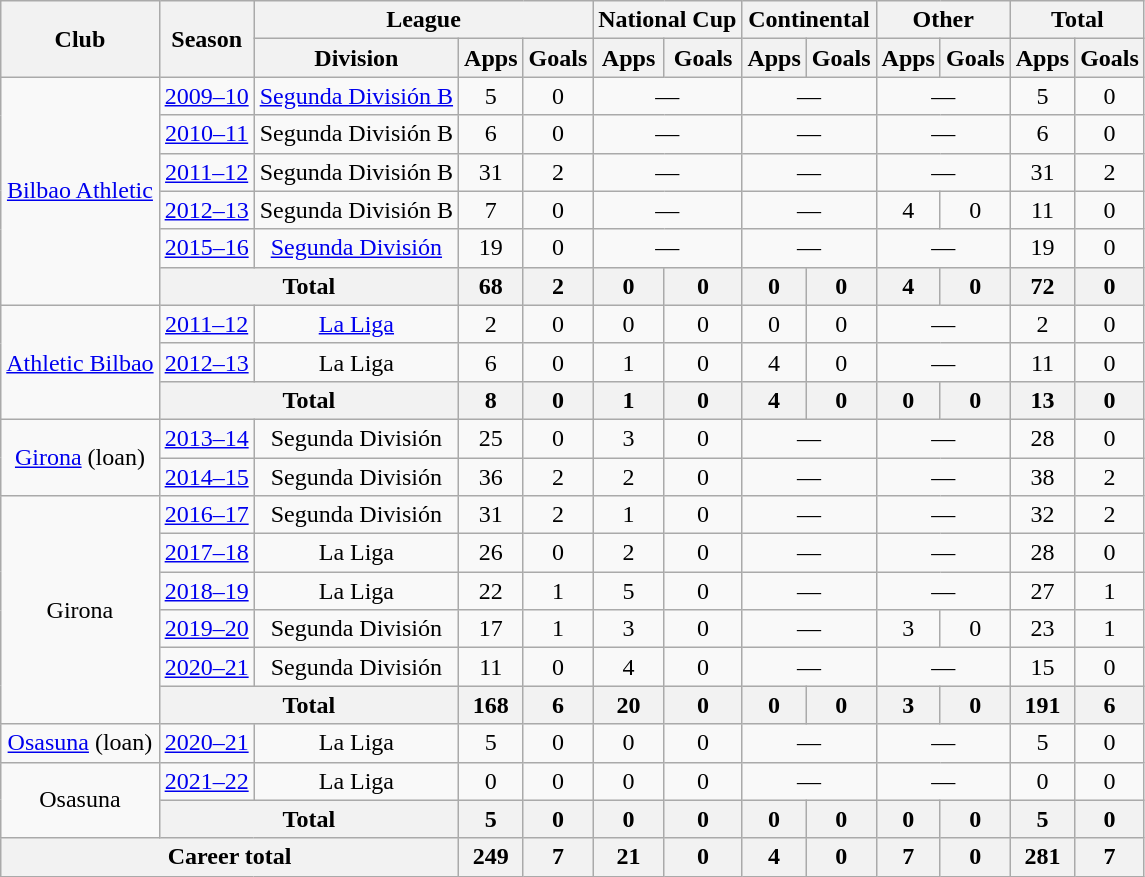<table class="wikitable" style="text-align:center">
<tr>
<th rowspan="2">Club</th>
<th rowspan="2">Season</th>
<th colspan="3">League</th>
<th colspan="2">National Cup</th>
<th colspan="2">Continental</th>
<th colspan="2">Other</th>
<th colspan="2">Total</th>
</tr>
<tr>
<th>Division</th>
<th>Apps</th>
<th>Goals</th>
<th>Apps</th>
<th>Goals</th>
<th>Apps</th>
<th>Goals</th>
<th>Apps</th>
<th>Goals</th>
<th>Apps</th>
<th>Goals</th>
</tr>
<tr>
<td rowspan="6"><a href='#'>Bilbao Athletic</a></td>
<td><a href='#'>2009–10</a></td>
<td><a href='#'>Segunda División B</a></td>
<td>5</td>
<td>0</td>
<td colspan="2">—</td>
<td colspan="2">—</td>
<td colspan="2">—</td>
<td>5</td>
<td>0</td>
</tr>
<tr>
<td><a href='#'>2010–11</a></td>
<td>Segunda División B</td>
<td>6</td>
<td>0</td>
<td colspan="2">—</td>
<td colspan="2">—</td>
<td colspan="2">—</td>
<td>6</td>
<td>0</td>
</tr>
<tr>
<td><a href='#'>2011–12</a></td>
<td>Segunda División B</td>
<td>31</td>
<td>2</td>
<td colspan="2">—</td>
<td colspan="2">—</td>
<td colspan="2">—</td>
<td>31</td>
<td>2</td>
</tr>
<tr>
<td><a href='#'>2012–13</a></td>
<td>Segunda División B</td>
<td>7</td>
<td>0</td>
<td colspan="2">—</td>
<td colspan="2">—</td>
<td>4</td>
<td>0</td>
<td>11</td>
<td>0</td>
</tr>
<tr>
<td><a href='#'>2015–16</a></td>
<td><a href='#'>Segunda División</a></td>
<td>19</td>
<td>0</td>
<td colspan="2">—</td>
<td colspan="2">—</td>
<td colspan="2">—</td>
<td>19</td>
<td>0</td>
</tr>
<tr>
<th colspan="2">Total</th>
<th>68</th>
<th>2</th>
<th>0</th>
<th>0</th>
<th>0</th>
<th>0</th>
<th>4</th>
<th>0</th>
<th>72</th>
<th>0</th>
</tr>
<tr>
<td rowspan="3"><a href='#'>Athletic Bilbao</a></td>
<td><a href='#'>2011–12</a></td>
<td><a href='#'>La Liga</a></td>
<td>2</td>
<td>0</td>
<td>0</td>
<td>0</td>
<td>0</td>
<td>0</td>
<td colspan="2">—</td>
<td>2</td>
<td>0</td>
</tr>
<tr>
<td><a href='#'>2012–13</a></td>
<td>La Liga</td>
<td>6</td>
<td>0</td>
<td>1</td>
<td>0</td>
<td>4</td>
<td>0</td>
<td colspan="2">—</td>
<td>11</td>
<td>0</td>
</tr>
<tr>
<th colspan="2">Total</th>
<th>8</th>
<th>0</th>
<th>1</th>
<th>0</th>
<th>4</th>
<th>0</th>
<th>0</th>
<th>0</th>
<th>13</th>
<th>0</th>
</tr>
<tr>
<td rowspan="2"><a href='#'>Girona</a> (loan)</td>
<td><a href='#'>2013–14</a></td>
<td>Segunda División</td>
<td>25</td>
<td>0</td>
<td>3</td>
<td>0</td>
<td colspan="2">—</td>
<td colspan="2">—</td>
<td>28</td>
<td>0</td>
</tr>
<tr>
<td><a href='#'>2014–15</a></td>
<td>Segunda División</td>
<td>36</td>
<td>2</td>
<td>2</td>
<td>0</td>
<td colspan="2">—</td>
<td colspan="2">—</td>
<td>38</td>
<td>2</td>
</tr>
<tr>
<td rowspan="6">Girona</td>
<td><a href='#'>2016–17</a></td>
<td>Segunda División</td>
<td>31</td>
<td>2</td>
<td>1</td>
<td>0</td>
<td colspan="2">—</td>
<td colspan="2">—</td>
<td>32</td>
<td>2</td>
</tr>
<tr>
<td><a href='#'>2017–18</a></td>
<td>La Liga</td>
<td>26</td>
<td>0</td>
<td>2</td>
<td>0</td>
<td colspan="2">—</td>
<td colspan="2">—</td>
<td>28</td>
<td>0</td>
</tr>
<tr>
<td><a href='#'>2018–19</a></td>
<td>La Liga</td>
<td>22</td>
<td>1</td>
<td>5</td>
<td>0</td>
<td colspan="2">—</td>
<td colspan="2">—</td>
<td>27</td>
<td>1</td>
</tr>
<tr>
<td><a href='#'>2019–20</a></td>
<td>Segunda División</td>
<td>17</td>
<td>1</td>
<td>3</td>
<td>0</td>
<td colspan="2">—</td>
<td>3</td>
<td>0</td>
<td>23</td>
<td>1</td>
</tr>
<tr>
<td><a href='#'>2020–21</a></td>
<td>Segunda División</td>
<td>11</td>
<td>0</td>
<td>4</td>
<td>0</td>
<td colspan="2">—</td>
<td colspan="2">—</td>
<td>15</td>
<td>0</td>
</tr>
<tr>
<th colspan="2">Total</th>
<th>168</th>
<th>6</th>
<th>20</th>
<th>0</th>
<th>0</th>
<th>0</th>
<th>3</th>
<th>0</th>
<th>191</th>
<th>6</th>
</tr>
<tr>
<td><a href='#'>Osasuna</a> (loan)</td>
<td><a href='#'>2020–21</a></td>
<td>La Liga</td>
<td>5</td>
<td>0</td>
<td>0</td>
<td>0</td>
<td colspan="2">—</td>
<td colspan="2">—</td>
<td>5</td>
<td>0</td>
</tr>
<tr>
<td rowspan="2">Osasuna</td>
<td><a href='#'>2021–22</a></td>
<td>La Liga</td>
<td>0</td>
<td>0</td>
<td>0</td>
<td>0</td>
<td colspan="2">—</td>
<td colspan="2">—</td>
<td>0</td>
<td>0</td>
</tr>
<tr>
<th colspan="2">Total</th>
<th>5</th>
<th>0</th>
<th>0</th>
<th>0</th>
<th>0</th>
<th>0</th>
<th>0</th>
<th>0</th>
<th>5</th>
<th>0</th>
</tr>
<tr>
<th colspan="3">Career total</th>
<th>249</th>
<th>7</th>
<th>21</th>
<th>0</th>
<th>4</th>
<th>0</th>
<th>7</th>
<th>0</th>
<th>281</th>
<th>7</th>
</tr>
</table>
